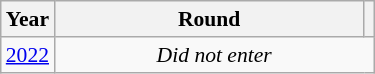<table class="wikitable" style="text-align: center; font-size:90%">
<tr>
<th>Year</th>
<th style="width:200px">Round</th>
<th></th>
</tr>
<tr>
<td><a href='#'>2022</a></td>
<td colspan="2"><em>Did not enter</em></td>
</tr>
</table>
